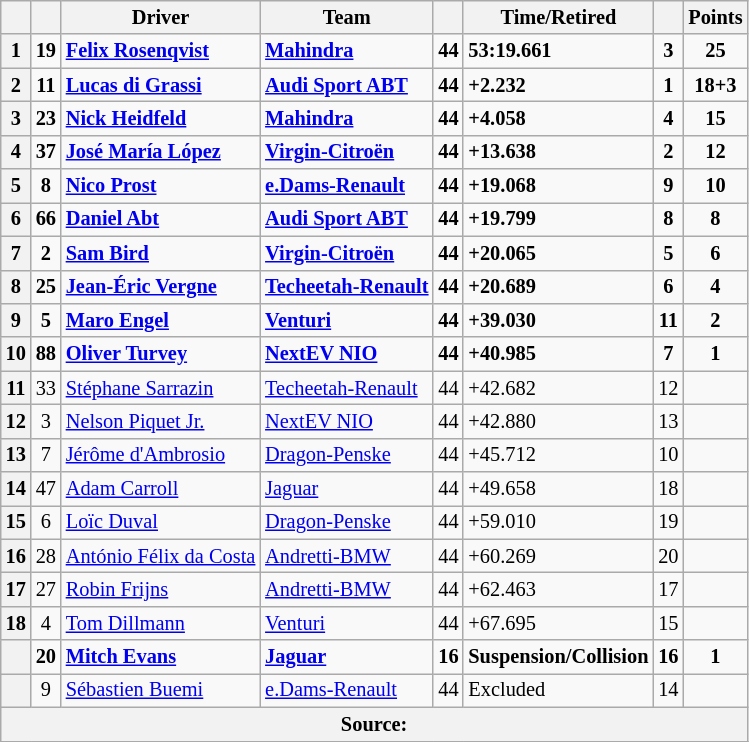<table class="wikitable sortable" style="font-size: 85%">
<tr>
<th scope="col"></th>
<th scope="col"></th>
<th scope="col">Driver</th>
<th scope="col">Team</th>
<th scope="col"></th>
<th scope="col" class="unsortable">Time/Retired</th>
<th scope="col"></th>
<th scope="col">Points</th>
</tr>
<tr style="font-weight:bold">
<th scope="row">1</th>
<td align="center">19</td>
<td data-sort-value="ROS"> <a href='#'>Felix Rosenqvist</a></td>
<td><a href='#'>Mahindra</a></td>
<td align="center">44</td>
<td>53:19.661</td>
<td align="center">3</td>
<td align="center">25</td>
</tr>
<tr style="font-weight:bold">
<th scope="row">2</th>
<td align="center">11</td>
<td data-sort-value="DIG"> <a href='#'>Lucas di Grassi</a></td>
<td><a href='#'>Audi Sport ABT</a></td>
<td align="center">44</td>
<td>+2.232</td>
<td align="center">1</td>
<td align="center">18+3</td>
</tr>
<tr style="font-weight:bold">
<th scope="row">3</th>
<td align="center">23</td>
<td data-sort-value="HEI"> <a href='#'>Nick Heidfeld</a></td>
<td><a href='#'>Mahindra</a></td>
<td align="center">44</td>
<td>+4.058</td>
<td align="center">4</td>
<td align="center">15</td>
</tr>
<tr style="font-weight:bold">
<th scope="row">4</th>
<td align="center">37</td>
<td data-sort-value="LOP"> <a href='#'>José María López</a></td>
<td><a href='#'>Virgin-Citroën</a></td>
<td align="center">44</td>
<td>+13.638</td>
<td align="center">2</td>
<td align="center">12</td>
</tr>
<tr style="font-weight:bold">
<th scope="row">5</th>
<td align="center">8</td>
<td data-sort-value="PRO"> <a href='#'>Nico Prost</a></td>
<td><a href='#'>e.Dams-Renault</a></td>
<td align="center">44</td>
<td>+19.068</td>
<td align="center">9</td>
<td align="center">10</td>
</tr>
<tr style="font-weight:bold">
<th scope="row">6</th>
<td align="center">66</td>
<td data-sort-value="ABT"> <a href='#'>Daniel Abt</a></td>
<td><a href='#'>Audi Sport ABT</a></td>
<td align="center">44</td>
<td>+19.799</td>
<td align="center">8</td>
<td align="center">8</td>
</tr>
<tr style="font-weight:bold">
<th scope="row">7</th>
<td align="center">2</td>
<td data-sort-value="BIR"> <a href='#'>Sam Bird</a></td>
<td><a href='#'>Virgin-Citroën</a></td>
<td align="center">44</td>
<td>+20.065</td>
<td align="center">5</td>
<td align="center">6</td>
</tr>
<tr style="font-weight:bold">
<th scope="row">8</th>
<td align="center">25</td>
<td data-sort-value="VER"> <a href='#'>Jean-Éric Vergne</a></td>
<td><a href='#'>Techeetah-Renault</a></td>
<td align="center">44</td>
<td>+20.689</td>
<td align="center">6</td>
<td align="center">4</td>
</tr>
<tr style="font-weight:bold">
<th scope="row">9</th>
<td align="center">5</td>
<td data-sort-value="ENG"> <a href='#'>Maro Engel</a></td>
<td><a href='#'>Venturi</a></td>
<td align="center">44</td>
<td>+39.030</td>
<td align="center">11</td>
<td align="center">2</td>
</tr>
<tr style="font-weight:bold">
<th scope="row">10</th>
<td align="center">88</td>
<td data-sort-value="TUR"> <a href='#'>Oliver Turvey</a></td>
<td><a href='#'>NextEV NIO</a></td>
<td align="center">44</td>
<td>+40.985</td>
<td align="center">7</td>
<td align="center">1</td>
</tr>
<tr>
<th scope="row">11</th>
<td align="center">33</td>
<td data-sort-value="SAR"> <a href='#'>Stéphane Sarrazin</a></td>
<td><a href='#'>Techeetah-Renault</a></td>
<td align="center">44</td>
<td>+42.682</td>
<td align="center">12</td>
<td></td>
</tr>
<tr>
<th scope="row">12</th>
<td align="center">3</td>
<td data-sort-value="PIQ"> <a href='#'>Nelson Piquet Jr.</a></td>
<td><a href='#'>NextEV NIO</a></td>
<td align="center">44</td>
<td>+42.880</td>
<td align="center">13</td>
<td></td>
</tr>
<tr>
<th scope="row">13</th>
<td align="center">7</td>
<td data-sort-value="DAM"> <a href='#'>Jérôme d'Ambrosio</a></td>
<td><a href='#'>Dragon-Penske</a></td>
<td align="center">44</td>
<td>+45.712</td>
<td align="center">10</td>
<td></td>
</tr>
<tr>
<th scope="row">14</th>
<td align="center">47</td>
<td data-sort-value="CAR"> <a href='#'>Adam Carroll</a></td>
<td><a href='#'>Jaguar</a></td>
<td align="center">44</td>
<td>+49.658</td>
<td align="center">18</td>
<td></td>
</tr>
<tr>
<th scope="row">15</th>
<td align="center">6</td>
<td data-sort-value="DUV"> <a href='#'>Loïc Duval</a></td>
<td><a href='#'>Dragon-Penske</a></td>
<td align="center">44</td>
<td>+59.010</td>
<td align="center">19</td>
<td></td>
</tr>
<tr>
<th scope="row">16</th>
<td align="center">28</td>
<td data-sort-value="FDC"> <a href='#'>António Félix da Costa</a></td>
<td><a href='#'>Andretti-BMW</a></td>
<td align="center">44</td>
<td>+60.269</td>
<td align="center">20</td>
<td></td>
</tr>
<tr>
<th scope="row">17</th>
<td align="center">27</td>
<td data-sort-value="FRI"> <a href='#'>Robin Frijns</a></td>
<td><a href='#'>Andretti-BMW</a></td>
<td align="center">44</td>
<td>+62.463</td>
<td align="center">17</td>
<td></td>
</tr>
<tr>
<th scope="row">18</th>
<td align="center">4</td>
<td data-sort-value="DIL"> <a href='#'>Tom Dillmann</a></td>
<td><a href='#'>Venturi</a></td>
<td align="center">44</td>
<td>+67.695</td>
<td align="center">15</td>
<td></td>
</tr>
<tr style="font-weight:bold">
<th scope="row" data-sort-value="19"></th>
<td align="center">20</td>
<td data-sort-value="EVA"> <a href='#'>Mitch Evans</a></td>
<td><a href='#'>Jaguar</a></td>
<td align="center">16</td>
<td>Suspension/Collision</td>
<td align="center">16</td>
<td align="center">1</td>
</tr>
<tr>
<th scope="row" data-sort-value="20"></th>
<td align="center">9</td>
<td data-sort-value="BUE"> <a href='#'>Sébastien Buemi</a></td>
<td><a href='#'>e.Dams-Renault</a></td>
<td align="center">44</td>
<td>Excluded</td>
<td align="center">14</td>
<td></td>
</tr>
<tr>
<th colspan="8">Source:</th>
</tr>
<tr>
</tr>
</table>
